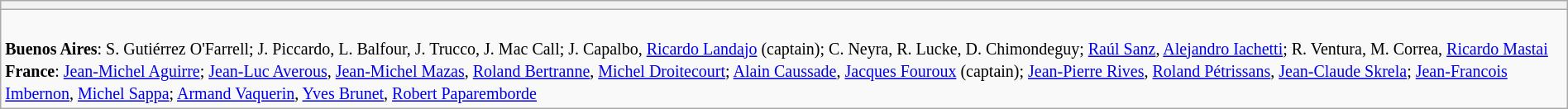<table style="width:100%" class="wikitable collapsible collapsed">
<tr>
<th></th>
</tr>
<tr>
<td><br><small>
<strong>Buenos Aires</strong>: S. Gutiérrez O'Farrell; J. Piccardo, L. Balfour, J. Trucco, J. Mac Call; J. Capalbo, <a href='#'>Ricardo Landajo</a> (captain); C. Neyra, R. Lucke, D. Chimondeguy; <a href='#'>Raúl Sanz</a>, <a href='#'>Alejandro Iachetti</a>; R. Ventura, M. Correa, <a href='#'>Ricardo Mastai</a> <br>
<strong>France</strong>: <a href='#'>Jean-Michel Aguirre</a>; <a href='#'>Jean-Luc Averous</a>, <a href='#'>Jean-Michel Mazas</a>, <a href='#'>Roland Bertranne</a>, <a href='#'>Michel Droitecourt</a>; <a href='#'>Alain Caussade</a>, <a href='#'>Jacques Fouroux</a> (captain); <a href='#'>Jean-Pierre Rives</a>, <a href='#'>Roland Pétrissans</a>, <a href='#'>Jean-Claude Skrela</a>; <a href='#'>Jean-Francois Imbernon</a>, <a href='#'>Michel Sappa</a>; <a href='#'>Armand Vaquerin</a>, <a href='#'>Yves Brunet</a>, <a href='#'>Robert Paparemborde</a> 
</small></td>
</tr>
</table>
